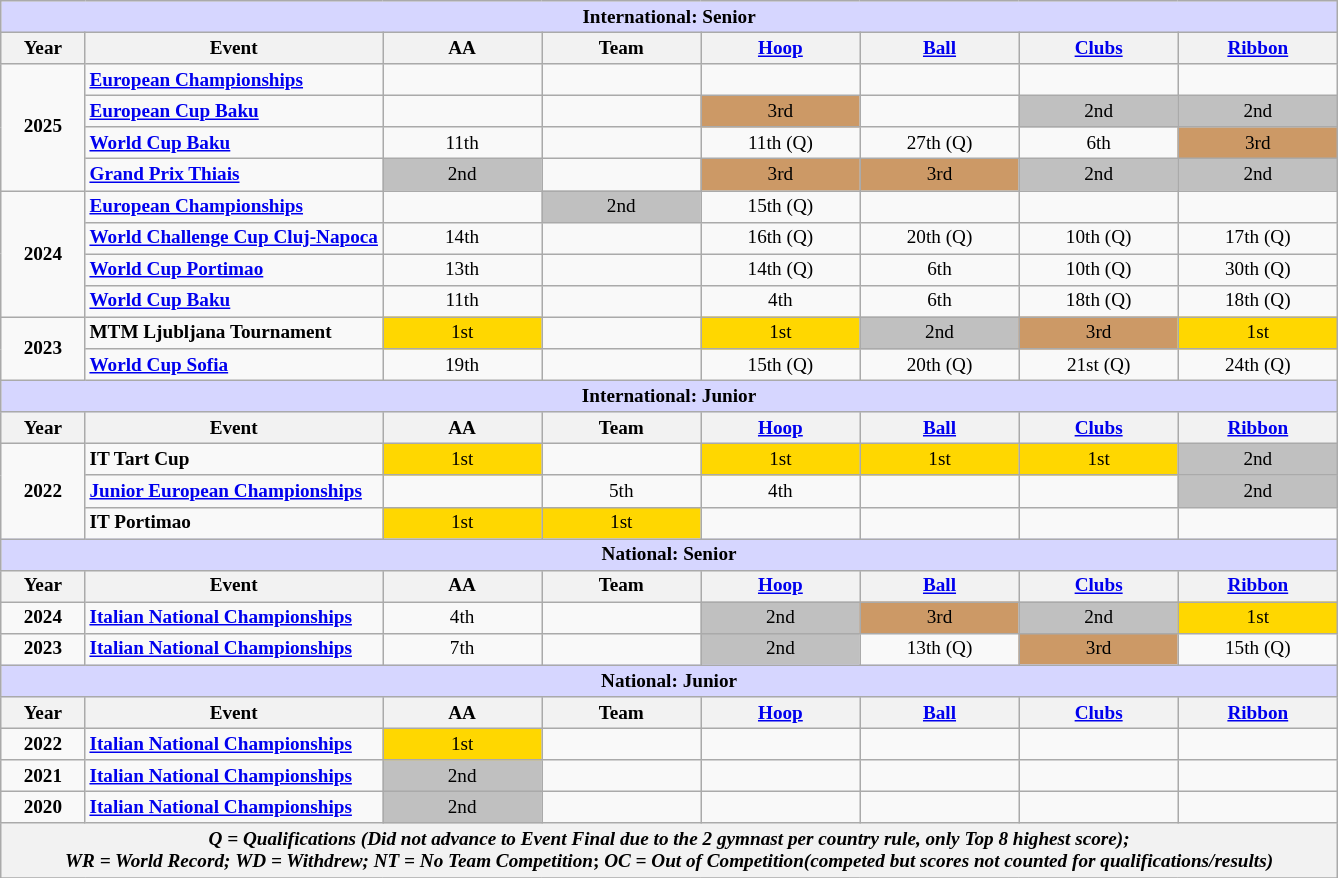<table class="wikitable" style="text-align:center; font-size: 80%;">
<tr>
<th align=center colspan=8 style="background-color: #D6D6FF; "><strong>International: Senior</strong></th>
</tr>
<tr>
<th>Year</th>
<th>Event</th>
<th width=100px>AA</th>
<th width=100px>Team</th>
<th width=100px><a href='#'>Hoop</a></th>
<th width=100px><a href='#'>Ball</a></th>
<th width=100px><a href='#'>Clubs</a></th>
<th width=100px><a href='#'>Ribbon</a></th>
</tr>
<tr>
<td rowspan="4"><strong>2025</strong></td>
<td align=left><strong><a href='#'>European Championships</a></strong></td>
<td></td>
<td></td>
<td></td>
<td></td>
<td></td>
<td></td>
</tr>
<tr>
<td align=left><strong><a href='#'>European Cup Baku</a></strong></td>
<td></td>
<td></td>
<td bgcolor=CC9966>3rd</td>
<td></td>
<td bgcolor="silver">2nd</td>
<td bgcolor="silver">2nd</td>
</tr>
<tr>
<td align=left><strong><a href='#'>World Cup Baku</a></strong></td>
<td>11th</td>
<td></td>
<td>11th (Q)</td>
<td>27th (Q)</td>
<td>6th</td>
<td bgcolor=CC9966>3rd</td>
</tr>
<tr>
<td align=left><strong><a href='#'>Grand Prix Thiais</a></strong></td>
<td bgcolor="silver">2nd</td>
<td></td>
<td bgcolor=CC9966>3rd</td>
<td bgcolor=CC9966>3rd</td>
<td bgcolor="silver">2nd</td>
<td bgcolor="silver">2nd</td>
</tr>
<tr>
<td rowspan="4"><strong>2024</strong></td>
<td align=left><strong><a href='#'>European Championships</a></strong></td>
<td></td>
<td bgcolor="silver">2nd</td>
<td>15th (Q)</td>
<td></td>
<td></td>
<td></td>
</tr>
<tr>
<td align=left><strong><a href='#'>World Challenge Cup Cluj-Napoca</a></strong></td>
<td>14th</td>
<td></td>
<td>16th (Q)</td>
<td>20th (Q)</td>
<td>10th (Q)</td>
<td>17th (Q)</td>
</tr>
<tr>
<td align=left><strong><a href='#'>World Cup Portimao</a></strong></td>
<td>13th</td>
<td></td>
<td>14th (Q)</td>
<td>6th</td>
<td>10th (Q)</td>
<td>30th (Q)</td>
</tr>
<tr>
<td align=left><strong><a href='#'>World Cup Baku</a></strong></td>
<td>11th</td>
<td></td>
<td>4th</td>
<td>6th</td>
<td>18th (Q)</td>
<td>18th (Q)</td>
</tr>
<tr>
<td rowspan="2"><strong>2023</strong></td>
<td align=left><strong>MTM Ljubljana Tournament</strong></td>
<td bgcolor=gold>1st</td>
<td></td>
<td bgcolor=gold>1st</td>
<td bgcolor="silver">2nd</td>
<td bgcolor=CC9966>3rd</td>
<td bgcolor=gold>1st</td>
</tr>
<tr>
<td align=left><strong><a href='#'>World Cup Sofia</a></strong></td>
<td>19th</td>
<td></td>
<td>15th (Q)</td>
<td>20th (Q)</td>
<td>21st (Q)</td>
<td>24th (Q)</td>
</tr>
<tr>
<th align=center colspan=8 style="background-color: #D6D6FF; "><strong>International: Junior</strong></th>
</tr>
<tr>
<th>Year</th>
<th>Event</th>
<th width=100px>AA</th>
<th width=100px>Team</th>
<th width=100px><a href='#'>Hoop</a></th>
<th width=100px><a href='#'>Ball</a></th>
<th width=100px><a href='#'>Clubs</a></th>
<th width=100px><a href='#'>Ribbon</a></th>
</tr>
<tr>
<td rowspan="3" width=50px><strong>2022</strong></td>
<td align=left><strong>IT Tart Cup</strong></td>
<td bgcolor=gold>1st</td>
<td></td>
<td bgcolor=gold>1st</td>
<td bgcolor=gold>1st</td>
<td bgcolor=gold>1st</td>
<td bgcolor=silver>2nd</td>
</tr>
<tr>
<td align=left><strong><a href='#'>Junior European Championships</a></strong></td>
<td></td>
<td>5th</td>
<td>4th</td>
<td></td>
<td></td>
<td bgcolor=silver>2nd</td>
</tr>
<tr>
<td align=left><strong>IT Portimao</strong></td>
<td bgcolor=gold>1st</td>
<td bgcolor=gold>1st</td>
<td></td>
<td></td>
<td></td>
<td></td>
</tr>
<tr>
<th align=center colspan=8 style="background-color: #D6D6FF; "><strong>National: Senior</strong></th>
</tr>
<tr>
<th>Year</th>
<th>Event</th>
<th width=100px>AA</th>
<th width=100px>Team</th>
<th width=100px><a href='#'>Hoop</a></th>
<th width=100px><a href='#'>Ball</a></th>
<th width=100px><a href='#'>Clubs</a></th>
<th width=100px><a href='#'>Ribbon</a></th>
</tr>
<tr>
<td rowspan="1" width=50px><strong>2024</strong></td>
<td align=left><strong><a href='#'>Italian National Championships</a></strong></td>
<td>4th</td>
<td></td>
<td bgcolor=silver>2nd</td>
<td bgcolor=CC9966>3rd</td>
<td bgcolor=silver>2nd</td>
<td bgcolor=gold>1st</td>
</tr>
<tr>
<td rowspan="1" width=50px><strong>2023</strong></td>
<td align=left><strong><a href='#'>Italian National Championships</a></strong></td>
<td>7th</td>
<td></td>
<td bgcolor=silver>2nd</td>
<td>13th (Q)</td>
<td bgcolor=CC9966>3rd</td>
<td>15th (Q)</td>
</tr>
<tr>
<th align=center colspan=8 style="background-color: #D6D6FF; "><strong>National: Junior</strong></th>
</tr>
<tr>
<th>Year</th>
<th>Event</th>
<th width=100px>AA</th>
<th width=100px>Team</th>
<th width=100px><a href='#'>Hoop</a></th>
<th width=100px><a href='#'>Ball</a></th>
<th width=100px><a href='#'>Clubs</a></th>
<th width=100px><a href='#'>Ribbon</a></th>
</tr>
<tr>
<td rowspan="1" width=50px><strong>2022</strong></td>
<td align=left><strong><a href='#'>Italian National Championships</a></strong></td>
<td bgcolor=gold>1st</td>
<td></td>
<td></td>
<td></td>
<td></td>
<td></td>
</tr>
<tr>
<td rowspan="1" width=50px><strong>2021</strong></td>
<td align=left><strong><a href='#'>Italian National Championships</a></strong></td>
<td bgcolor=silver>2nd</td>
<td></td>
<td></td>
<td></td>
<td></td>
<td></td>
</tr>
<tr>
<td rowspan="1" width=50px><strong>2020</strong></td>
<td align=left><strong><a href='#'>Italian National Championships</a></strong></td>
<td bgcolor=silver>2nd</td>
<td></td>
<td></td>
<td></td>
<td></td>
<td></td>
</tr>
<tr>
<th align=center colspan=8><em>Q = Qualifications (Did not advance to Event Final due to the 2 gymnast per country rule, only Top 8 highest score);</em> <br> <em>WR = World Record;</em> <em>WD = Withdrew;</em>  <em>NT = No Team Competition</em>; <em>OC = Out of Competition(competed but scores not counted for qualifications/results)</em></th>
</tr>
<tr>
</tr>
</table>
